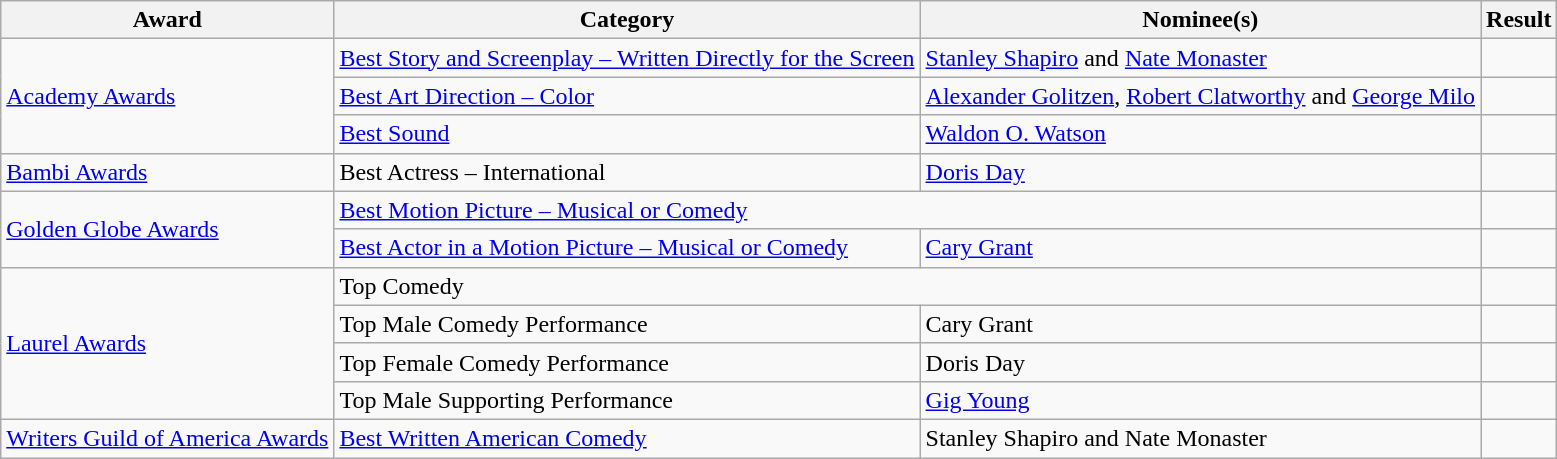<table class="wikitable plainrowheaders">
<tr>
<th>Award</th>
<th>Category</th>
<th>Nominee(s)</th>
<th>Result</th>
</tr>
<tr>
<td rowspan="3"><a href='#'>Academy Awards</a></td>
<td><a href='#'>Best Story and Screenplay – Written Directly for the Screen</a></td>
<td><a href='#'>Stanley Shapiro</a> and <a href='#'>Nate Monaster</a></td>
<td></td>
</tr>
<tr>
<td><a href='#'>Best Art Direction – Color</a></td>
<td><a href='#'>Alexander Golitzen</a>, <a href='#'>Robert Clatworthy</a> and <a href='#'>George Milo</a></td>
<td></td>
</tr>
<tr>
<td><a href='#'>Best Sound</a></td>
<td><a href='#'>Waldon O. Watson</a></td>
<td></td>
</tr>
<tr>
<td><a href='#'>Bambi Awards</a></td>
<td>Best Actress – International</td>
<td><a href='#'>Doris Day</a></td>
<td></td>
</tr>
<tr>
<td rowspan="2"><a href='#'>Golden Globe Awards</a></td>
<td colspan="2"><a href='#'>Best Motion Picture – Musical or Comedy</a></td>
<td></td>
</tr>
<tr>
<td><a href='#'>Best Actor in a Motion Picture – Musical or Comedy</a></td>
<td><a href='#'>Cary Grant</a></td>
<td></td>
</tr>
<tr>
<td rowspan="4"><a href='#'>Laurel Awards</a></td>
<td colspan="2">Top Comedy</td>
<td></td>
</tr>
<tr>
<td>Top Male Comedy Performance</td>
<td>Cary Grant</td>
<td></td>
</tr>
<tr>
<td>Top Female Comedy Performance</td>
<td>Doris Day</td>
<td></td>
</tr>
<tr>
<td>Top Male Supporting Performance</td>
<td><a href='#'>Gig Young</a></td>
<td></td>
</tr>
<tr>
<td><a href='#'>Writers Guild of America Awards</a></td>
<td><a href='#'>Best Written American Comedy</a></td>
<td>Stanley Shapiro and Nate Monaster</td>
<td></td>
</tr>
</table>
